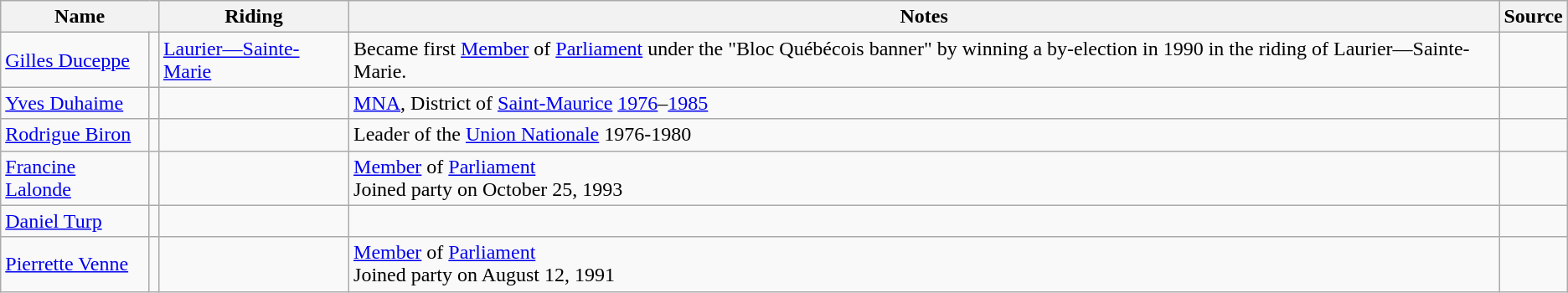<table class="wikitable">
<tr>
<th colspan=2>Name</th>
<th>Riding</th>
<th>Notes</th>
<th>Source</th>
</tr>
<tr>
<td><a href='#'>Gilles Duceppe</a></td>
<td></td>
<td><a href='#'>Laurier—Sainte-Marie</a></td>
<td>Became first <a href='#'>Member</a> of <a href='#'>Parliament</a> under the "Bloc Québécois banner" by winning a by-election in 1990 in the riding of Laurier—Sainte-Marie.</td>
<td></td>
</tr>
<tr>
<td><a href='#'>Yves Duhaime</a></td>
<td></td>
<td></td>
<td><a href='#'>MNA</a>, District of <a href='#'>Saint-Maurice</a> <a href='#'>1976</a>–<a href='#'>1985</a></td>
<td></td>
</tr>
<tr>
<td><a href='#'>Rodrigue Biron</a></td>
<td></td>
<td></td>
<td>Leader of the <a href='#'>Union Nationale</a> 1976-1980</td>
<td></td>
</tr>
<tr>
<td><a href='#'>Francine Lalonde</a></td>
<td></td>
<td></td>
<td><a href='#'>Member</a> of <a href='#'>Parliament</a><br>Joined party on October 25, 1993</td>
<td></td>
</tr>
<tr>
<td><a href='#'>Daniel Turp</a></td>
<td></td>
<td></td>
<td></td>
<td></td>
</tr>
<tr>
<td><a href='#'>Pierrette Venne</a></td>
<td></td>
<td></td>
<td><a href='#'>Member</a> of <a href='#'>Parliament</a><br>Joined party on August 12, 1991</td>
<td></td>
</tr>
</table>
